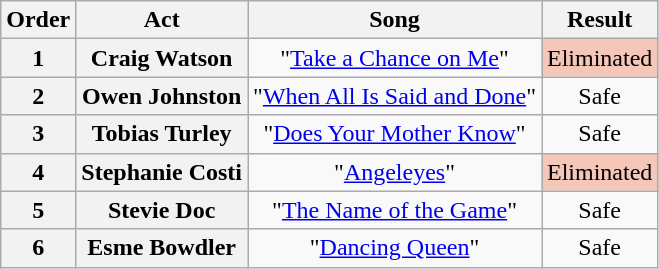<table class="wikitable plainrowheaders" style="text-align:center;">
<tr>
<th scope="col">Order</th>
<th scope="col">Act</th>
<th scope="col">Song</th>
<th scope="col">Result</th>
</tr>
<tr>
<th><strong>1</strong></th>
<th scope="row">Craig Watson</th>
<td>"<a href='#'>Take a Chance on Me</a>"</td>
<td bgcolor="f4c7b8">Eliminated</td>
</tr>
<tr>
<th><strong>2</strong></th>
<th scope="row">Owen Johnston</th>
<td>"<a href='#'>When All Is Said and Done</a>"</td>
<td>Safe</td>
</tr>
<tr>
<th><strong>3</strong></th>
<th scope="row">Tobias Turley</th>
<td>"<a href='#'>Does Your Mother Know</a>"</td>
<td>Safe</td>
</tr>
<tr>
<th><strong>4</strong></th>
<th scope="row">Stephanie Costi</th>
<td>"<a href='#'>Angeleyes</a>"</td>
<td bgcolor="f4c7b8">Eliminated</td>
</tr>
<tr>
<th><strong>5</strong></th>
<th scope="row">Stevie Doc</th>
<td>"<a href='#'>The Name of the Game</a>"</td>
<td>Safe</td>
</tr>
<tr>
<th><strong>6</strong></th>
<th scope="row">Esme Bowdler</th>
<td>"<a href='#'>Dancing Queen</a>"</td>
<td>Safe</td>
</tr>
</table>
